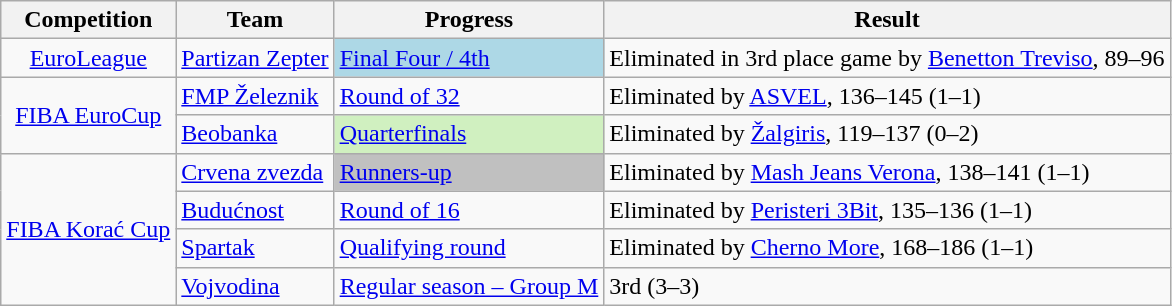<table class="wikitable">
<tr>
<th>Competition</th>
<th>Team</th>
<th>Progress</th>
<th>Result</th>
</tr>
<tr>
<td align="center"><a href='#'>EuroLeague</a></td>
<td><a href='#'>Partizan Zepter</a></td>
<td bgcolor=lightblue><a href='#'>Final Four / 4th</a></td>
<td align="center">Eliminated in 3rd place game by  <a href='#'>Benetton Treviso</a>, 89–96</td>
</tr>
<tr>
<td rowspan=2 align="center"><a href='#'>FIBA EuroCup</a></td>
<td><a href='#'>FMP Železnik</a></td>
<td><a href='#'>Round of 32</a></td>
<td>Eliminated by  <a href='#'>ASVEL</a>, 136–145 (1–1)</td>
</tr>
<tr>
<td><a href='#'>Beobanka</a></td>
<td bgcolor=#D0F0C0><a href='#'>Quarterfinals</a></td>
<td>Eliminated by  <a href='#'>Žalgiris</a>, 119–137 (0–2)</td>
</tr>
<tr>
<td rowspan="4" align="center"><a href='#'>FIBA Korać Cup</a></td>
<td><a href='#'>Crvena zvezda</a></td>
<td bgcolor=silver><a href='#'>Runners-up</a></td>
<td>Eliminated by  <a href='#'>Mash Jeans Verona</a>, 138–141 (1–1)</td>
</tr>
<tr>
<td><a href='#'>Budućnost</a></td>
<td><a href='#'>Round of 16</a></td>
<td>Eliminated by  <a href='#'>Peristeri 3Bit</a>, 135–136 (1–1)</td>
</tr>
<tr>
<td><a href='#'>Spartak</a></td>
<td><a href='#'>Qualifying round</a></td>
<td>Eliminated by  <a href='#'>Cherno More</a>, 168–186 (1–1)</td>
</tr>
<tr>
<td><a href='#'>Vojvodina</a></td>
<td><a href='#'>Regular season – Group M</a></td>
<td>3rd (3–3)</td>
</tr>
</table>
